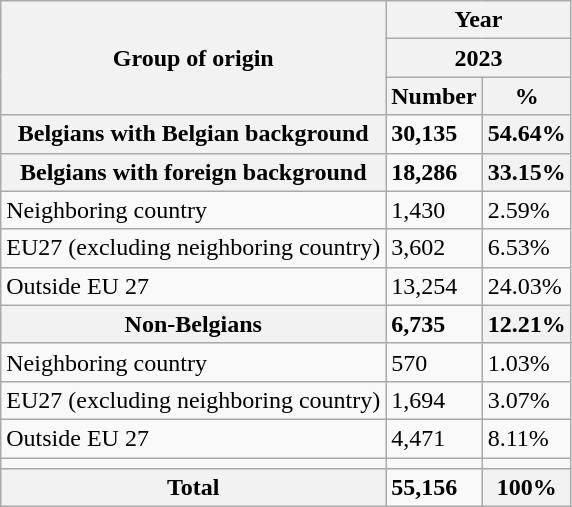<table class="wikitable sortable mw-collapsible">
<tr>
<th rowspan="3">Group of origin</th>
<th colspan="2">Year</th>
</tr>
<tr>
<th colspan="2">2023</th>
</tr>
<tr>
<th>Number</th>
<th>%</th>
</tr>
<tr>
<th>Belgians with Belgian background</th>
<td><strong>30,135</strong></td>
<th>54.64%</th>
</tr>
<tr>
<th>Belgians with foreign background</th>
<td><strong>18,286</strong></td>
<th><strong>33.15%</strong></th>
</tr>
<tr>
<td>Neighboring country</td>
<td>1,430</td>
<td>2.59%</td>
</tr>
<tr>
<td>EU27 (excluding neighboring country)</td>
<td>3,602</td>
<td>6.53%</td>
</tr>
<tr>
<td>Outside EU 27</td>
<td>13,254</td>
<td>24.03%</td>
</tr>
<tr>
<th>Non-Belgians</th>
<td><strong>6,735</strong></td>
<th>12.21%</th>
</tr>
<tr>
<td>Neighboring country</td>
<td>570</td>
<td>1.03%</td>
</tr>
<tr>
<td>EU27 (excluding neighboring country)</td>
<td>1,694</td>
<td>3.07%</td>
</tr>
<tr>
<td>Outside EU 27</td>
<td>4,471</td>
<td>8.11%</td>
</tr>
<tr>
<td></td>
<td></td>
<td></td>
</tr>
<tr>
<th>Total</th>
<td><strong>55,156</strong></td>
<th>100%</th>
</tr>
</table>
